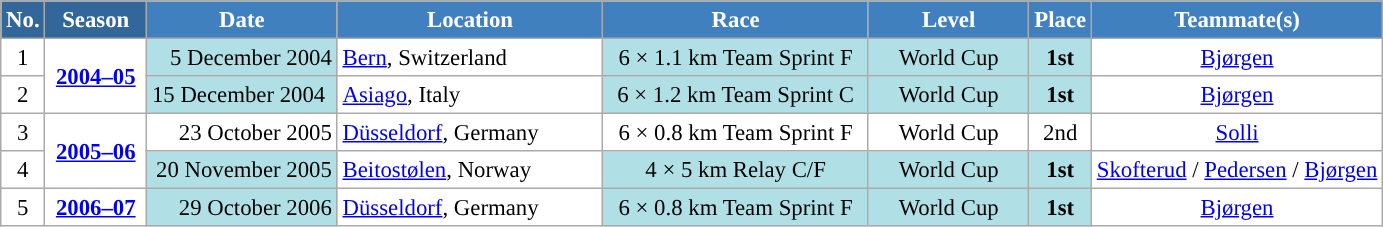<table class="wikitable sortable" style="font-size:95%; text-align:center; border:grey solid 1px; border-collapse:collapse; background:#ffffff;">
<tr style="background:#efefef;">
<th style="background-color:#369; color:white;">No.</th>
<th style="background-color:#369; color:white;">Season</th>
<th style="background-color:#4180be; color:white; width:120px;">Date</th>
<th style="background-color:#4180be; color:white; width:170px;">Location</th>
<th style="background-color:#4180be; color:white; width:170px;">Race</th>
<th style="background-color:#4180be; color:white; width:100px;">Level</th>
<th style="background-color:#4180be; color:white;">Place</th>
<th style="background-color:#4180be; color:white;">Teammate(s)</th>
</tr>
<tr>
<td align=center>1</td>
<td rowspan=2 align=center><strong><a href='#'>2004–05</a></strong></td>
<td bgcolor="#BOEOE6" align=right>5 December 2004</td>
<td align=left> <a href='#'>Bern</a>, Switzerland</td>
<td bgcolor="#BOEOE6">6 × 1.1 km Team Sprint F</td>
<td bgcolor="#BOEOE6">World Cup</td>
<td bgcolor="#BOEOE6"><strong>1st</strong></td>
<td><a href='#'>Bjørgen</a></td>
</tr>
<tr>
<td align=center>2</td>
<td align=left bgcolor="#BOEOE6" align=right>15 December 2004</td>
<td align=left> <a href='#'>Asiago</a>, Italy</td>
<td bgcolor="#BOEOE6" align=center>6 × 1.2 km Team Sprint C</td>
<td bgcolor="#BOEOE6">World Cup</td>
<td bgcolor="#BOEOE6"><strong>1st</strong></td>
<td><a href='#'>Bjørgen</a></td>
</tr>
<tr>
<td align=center>3</td>
<td rowspan=2 align=center><strong> <a href='#'>2005–06</a> </strong></td>
<td align=right>23 October 2005</td>
<td align=left> <a href='#'>Düsseldorf</a>, Germany</td>
<td>6 × 0.8 km Team Sprint F</td>
<td>World Cup</td>
<td>2nd</td>
<td><a href='#'>Solli</a></td>
</tr>
<tr>
<td align=center>4</td>
<td bgcolor="#BOEOE6" align=right>20 November 2005</td>
<td align=left> <a href='#'>Beitostølen</a>, Norway</td>
<td bgcolor="#BOEOE6">4 × 5 km Relay C/F</td>
<td bgcolor="#BOEOE6">World Cup</td>
<td bgcolor="#BOEOE6"><strong>1st</strong></td>
<td><a href='#'>Skofterud</a> / <a href='#'>Pedersen</a> / <a href='#'>Bjørgen</a></td>
</tr>
<tr>
<td align=center>5</td>
<td rowspan=1 align=center><strong><a href='#'>2006–07</a></strong></td>
<td bgcolor="#BOEOE6" align=right>29 October 2006</td>
<td align=left> <a href='#'>Düsseldorf</a>, Germany</td>
<td bgcolor="#BOEOE6">6 × 0.8 km Team Sprint F</td>
<td bgcolor="#BOEOE6">World Cup</td>
<td bgcolor="#BOEOE6"><strong>1st</strong></td>
<td><a href='#'>Bjørgen</a></td>
</tr>
</table>
